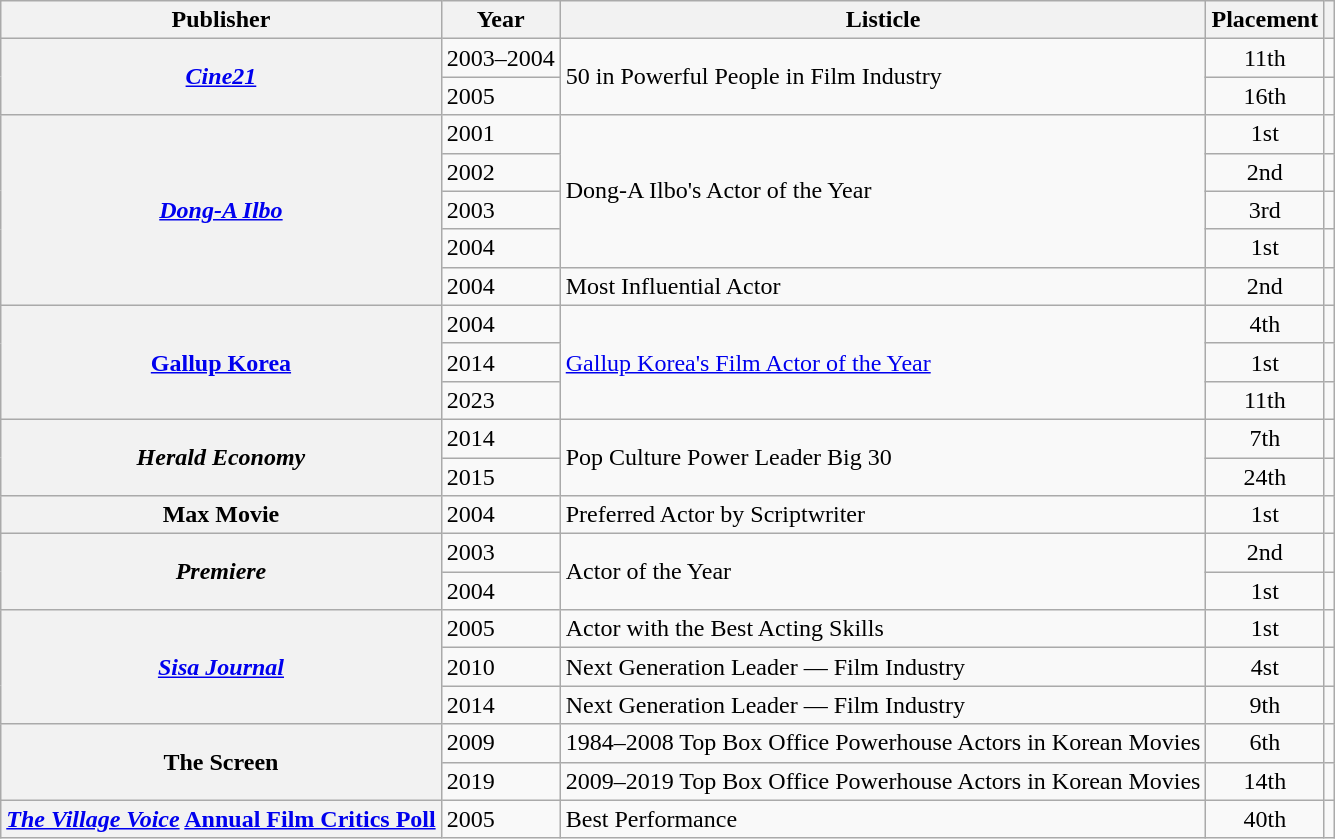<table class="wikitable plainrowheaders sortable" style="text-align:left">
<tr>
<th scope="col">Publisher</th>
<th scope="col">Year</th>
<th scope="col">Listicle</th>
<th scope="col">Placement</th>
<th scope="col" class="unsortable"></th>
</tr>
<tr>
<th rowspan="2" scope="row"><em><a href='#'>Cine21</a></em></th>
<td>2003–2004</td>
<td rowspan="2">50 in Powerful People in Film Industry</td>
<td style="text-align:center">11th</td>
<td style="text-align:center"></td>
</tr>
<tr>
<td>2005</td>
<td style="text-align:center">16th</td>
<td style="text-align:center"></td>
</tr>
<tr>
<th rowspan="5" scope="row"><em><a href='#'>Dong-A Ilbo</a></em></th>
<td>2001</td>
<td rowspan="4">Dong-A Ilbo's Actor of the Year</td>
<td style="text-align:center">1st</td>
<td style="text-align:center"></td>
</tr>
<tr>
<td>2002</td>
<td style="text-align:center">2nd</td>
<td style="text-align:center"></td>
</tr>
<tr>
<td>2003</td>
<td style="text-align:center">3rd</td>
<td style="text-align:center"></td>
</tr>
<tr>
<td>2004</td>
<td style="text-align:center">1st</td>
<td style="text-align:center"></td>
</tr>
<tr>
<td>2004</td>
<td>Most Influential Actor</td>
<td style="text-align:center">2nd</td>
<td style="text-align:center"></td>
</tr>
<tr>
<th rowspan="3" scope="row"><a href='#'>Gallup Korea</a></th>
<td>2004</td>
<td rowspan="3"><a href='#'>Gallup Korea's Film Actor of the Year</a></td>
<td style="text-align:center">4th</td>
<td style="text-align:center"></td>
</tr>
<tr>
<td>2014</td>
<td style="text-align:center">1st</td>
<td style="text-align:center"></td>
</tr>
<tr>
<td>2023</td>
<td style="text-align:center">11th</td>
<td style="text-align:center"></td>
</tr>
<tr>
<th rowspan="2" scope="row"><em>Herald Economy</em></th>
<td>2014</td>
<td rowspan="2">Pop Culture Power Leader Big 30</td>
<td style="text-align:center">7th</td>
<td style="text-align:center"></td>
</tr>
<tr>
<td>2015</td>
<td style="text-align:center">24th</td>
<td style="text-align:center"></td>
</tr>
<tr>
<th rowspan="1" scope="row">Max Movie</th>
<td>2004</td>
<td>Preferred Actor by Scriptwriter</td>
<td style="text-align:center">1st</td>
<td style="text-align:center"></td>
</tr>
<tr>
<th rowspan="2" scope="row"><em>Premiere</em></th>
<td>2003</td>
<td rowspan="2">Actor of the Year</td>
<td style="text-align:center">2nd</td>
<td style="text-align:center"></td>
</tr>
<tr>
<td>2004</td>
<td style="text-align:center">1st</td>
<td style="text-align:center"></td>
</tr>
<tr>
<th rowspan="3" scope="row"><em><a href='#'>Sisa Journal</a></em></th>
<td>2005</td>
<td>Actor with the Best Acting Skills</td>
<td style="text-align:center">1st</td>
<td style="text-align:center"></td>
</tr>
<tr>
<td>2010</td>
<td>Next Generation Leader — Film Industry</td>
<td style="text-align:center">4st</td>
<td style="text-align:center"></td>
</tr>
<tr>
<td>2014</td>
<td>Next Generation Leader — Film Industry</td>
<td style="text-align:center">9th</td>
<td style="text-align:center"></td>
</tr>
<tr>
<th scope="row" rowspan="2">The Screen</th>
<td>2009</td>
<td>1984–2008 Top Box Office Powerhouse Actors in Korean Movies</td>
<td style="text-align:center">6th</td>
<td style="text-align:center"></td>
</tr>
<tr>
<td>2019</td>
<td>2009–2019 Top Box Office Powerhouse Actors in Korean Movies</td>
<td style="text-align:center">14th</td>
<td style="text-align:center"></td>
</tr>
<tr>
<th scope="row"><em><a href='#'>The Village Voice</a></em> <a href='#'>Annual Film Critics Poll</a></th>
<td>2005</td>
<td>Best Performance</td>
<td style="text-align:center">40th</td>
<td></td>
</tr>
</table>
